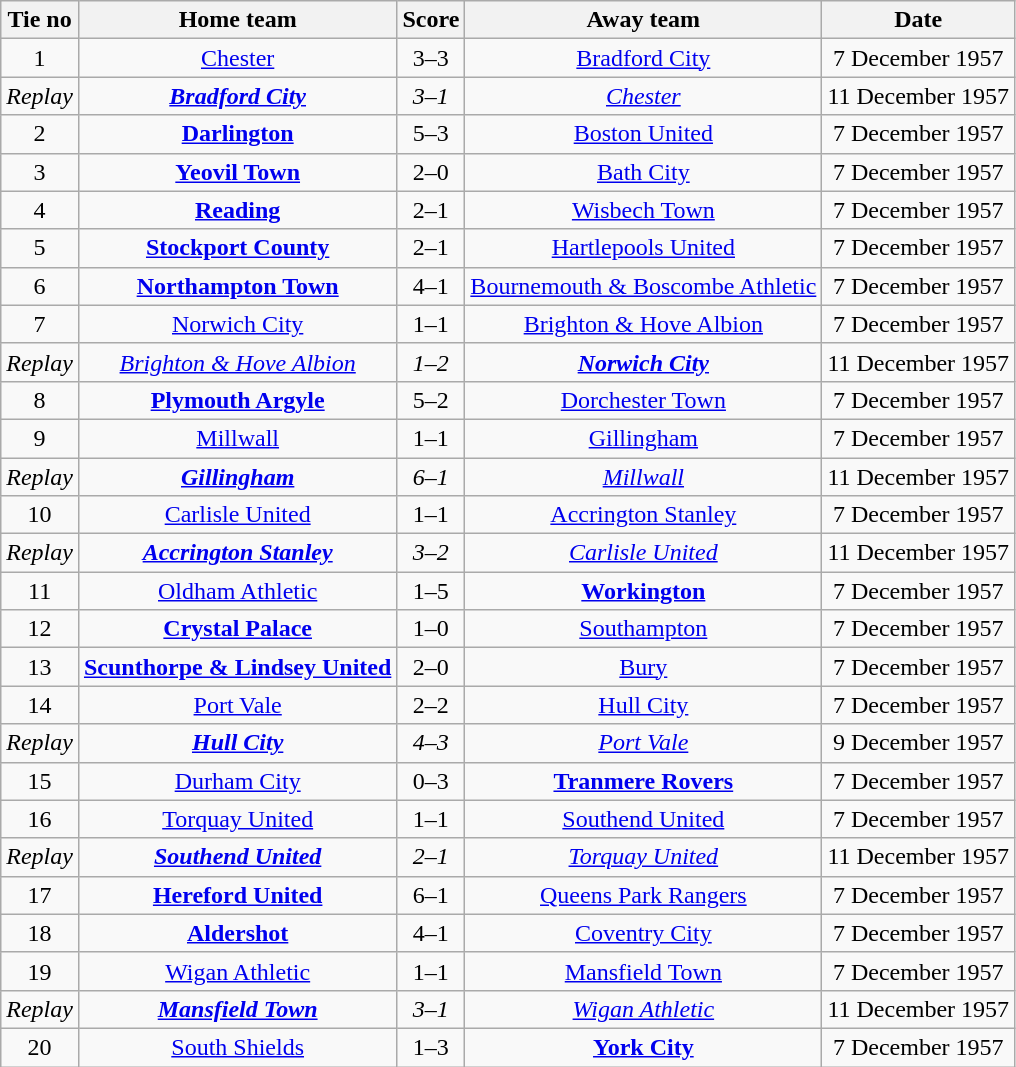<table class="wikitable" style="text-align: center">
<tr>
<th>Tie no</th>
<th>Home team</th>
<th>Score</th>
<th>Away team</th>
<th>Date</th>
</tr>
<tr>
<td>1</td>
<td><a href='#'>Chester</a></td>
<td>3–3</td>
<td><a href='#'>Bradford City</a></td>
<td>7 December 1957</td>
</tr>
<tr>
<td><em>Replay</em></td>
<td><strong><em><a href='#'>Bradford City</a></em></strong></td>
<td><em>3–1</em></td>
<td><em><a href='#'>Chester</a></em></td>
<td>11 December 1957</td>
</tr>
<tr>
<td>2</td>
<td><strong><a href='#'>Darlington</a></strong></td>
<td>5–3</td>
<td><a href='#'>Boston United</a></td>
<td>7 December 1957</td>
</tr>
<tr>
<td>3</td>
<td><strong><a href='#'>Yeovil Town</a></strong></td>
<td>2–0</td>
<td><a href='#'>Bath City</a></td>
<td>7 December 1957</td>
</tr>
<tr>
<td>4</td>
<td><strong><a href='#'>Reading</a></strong></td>
<td>2–1</td>
<td><a href='#'>Wisbech Town</a></td>
<td>7 December 1957</td>
</tr>
<tr>
<td>5</td>
<td><strong><a href='#'>Stockport County</a></strong></td>
<td>2–1</td>
<td><a href='#'>Hartlepools United</a></td>
<td>7 December 1957</td>
</tr>
<tr>
<td>6</td>
<td><strong><a href='#'>Northampton Town</a></strong></td>
<td>4–1</td>
<td><a href='#'>Bournemouth & Boscombe Athletic</a></td>
<td>7 December 1957</td>
</tr>
<tr>
<td>7</td>
<td><a href='#'>Norwich City</a></td>
<td>1–1</td>
<td><a href='#'>Brighton & Hove Albion</a></td>
<td>7 December 1957</td>
</tr>
<tr>
<td><em>Replay</em></td>
<td><em><a href='#'>Brighton & Hove Albion</a></em></td>
<td><em>1–2</em></td>
<td><strong><em><a href='#'>Norwich City</a></em></strong></td>
<td>11 December 1957</td>
</tr>
<tr>
<td>8</td>
<td><strong><a href='#'>Plymouth Argyle</a></strong></td>
<td>5–2</td>
<td><a href='#'>Dorchester Town</a></td>
<td>7 December 1957</td>
</tr>
<tr>
<td>9</td>
<td><a href='#'>Millwall</a></td>
<td>1–1</td>
<td><a href='#'>Gillingham</a></td>
<td>7 December 1957</td>
</tr>
<tr>
<td><em>Replay</em></td>
<td><strong><em><a href='#'>Gillingham</a></em></strong></td>
<td><em>6–1</em></td>
<td><em><a href='#'>Millwall</a></em></td>
<td>11 December 1957</td>
</tr>
<tr>
<td>10</td>
<td><a href='#'>Carlisle United</a></td>
<td>1–1</td>
<td><a href='#'>Accrington Stanley</a></td>
<td>7 December 1957</td>
</tr>
<tr>
<td><em>Replay</em></td>
<td><strong><em><a href='#'>Accrington Stanley</a></em></strong></td>
<td><em>3–2</em></td>
<td><em><a href='#'>Carlisle United</a></em></td>
<td>11 December 1957</td>
</tr>
<tr>
<td>11</td>
<td><a href='#'>Oldham Athletic</a></td>
<td>1–5</td>
<td><strong><a href='#'>Workington</a></strong></td>
<td>7 December 1957</td>
</tr>
<tr>
<td>12</td>
<td><strong><a href='#'>Crystal Palace</a></strong></td>
<td>1–0</td>
<td><a href='#'>Southampton</a></td>
<td>7 December 1957</td>
</tr>
<tr>
<td>13</td>
<td><strong><a href='#'>Scunthorpe & Lindsey United</a></strong></td>
<td>2–0</td>
<td><a href='#'>Bury</a></td>
<td>7 December 1957</td>
</tr>
<tr>
<td>14</td>
<td><a href='#'>Port Vale</a></td>
<td>2–2</td>
<td><a href='#'>Hull City</a></td>
<td>7 December 1957</td>
</tr>
<tr>
<td><em>Replay</em></td>
<td><strong><em><a href='#'>Hull City</a></em></strong></td>
<td><em>4–3</em></td>
<td><em><a href='#'>Port Vale</a></em></td>
<td>9 December 1957</td>
</tr>
<tr>
<td>15</td>
<td><a href='#'>Durham City</a></td>
<td>0–3</td>
<td><strong><a href='#'>Tranmere Rovers</a></strong></td>
<td>7 December 1957</td>
</tr>
<tr>
<td>16</td>
<td><a href='#'>Torquay United</a></td>
<td>1–1</td>
<td><a href='#'>Southend United</a></td>
<td>7 December 1957</td>
</tr>
<tr>
<td><em>Replay</em></td>
<td><strong><em><a href='#'>Southend United</a></em></strong></td>
<td><em>2–1</em></td>
<td><em><a href='#'>Torquay United</a></em></td>
<td>11 December 1957</td>
</tr>
<tr>
<td>17</td>
<td><strong><a href='#'>Hereford United</a></strong></td>
<td>6–1</td>
<td><a href='#'>Queens Park Rangers</a></td>
<td>7 December 1957</td>
</tr>
<tr>
<td>18</td>
<td><strong><a href='#'>Aldershot</a></strong></td>
<td>4–1</td>
<td><a href='#'>Coventry City</a></td>
<td>7 December 1957</td>
</tr>
<tr>
<td>19</td>
<td><a href='#'>Wigan Athletic</a></td>
<td>1–1</td>
<td><a href='#'>Mansfield Town</a></td>
<td>7 December 1957</td>
</tr>
<tr>
<td><em>Replay</em></td>
<td><strong><em><a href='#'>Mansfield Town</a></em></strong></td>
<td><em>3–1</em></td>
<td><em><a href='#'>Wigan Athletic</a></em></td>
<td>11 December 1957</td>
</tr>
<tr>
<td>20</td>
<td><a href='#'>South Shields</a></td>
<td>1–3</td>
<td><strong><a href='#'>York City</a></strong></td>
<td>7 December 1957</td>
</tr>
</table>
